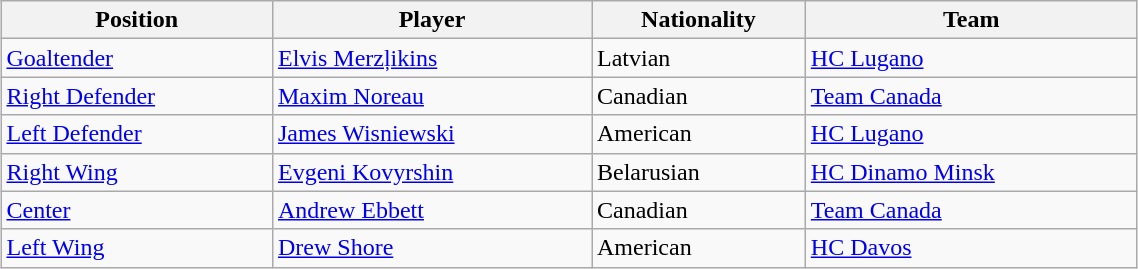<table class="wikitable" style="margin: 0 auto; width: 60%">
<tr>
<th>Position</th>
<th>Player</th>
<th>Nationality</th>
<th>Team</th>
</tr>
<tr>
<td><a href='#'>Goaltender</a></td>
<td><a href='#'>Elvis Merzļikins</a></td>
<td> Latvian</td>
<td> <a href='#'>HC Lugano</a></td>
</tr>
<tr>
<td><a href='#'>Right Defender</a></td>
<td><a href='#'>Maxim Noreau</a></td>
<td> Canadian</td>
<td> <a href='#'>Team Canada</a></td>
</tr>
<tr>
<td><a href='#'>Left Defender</a></td>
<td><a href='#'>James Wisniewski</a></td>
<td> American</td>
<td> <a href='#'>HC Lugano</a></td>
</tr>
<tr>
<td><a href='#'>Right Wing</a></td>
<td><a href='#'>Evgeni Kovyrshin</a></td>
<td> Belarusian</td>
<td> <a href='#'>HC Dinamo Minsk</a></td>
</tr>
<tr>
<td><a href='#'>Center</a></td>
<td><a href='#'>Andrew Ebbett</a></td>
<td> Canadian</td>
<td> <a href='#'>Team Canada</a></td>
</tr>
<tr>
<td><a href='#'>Left Wing</a></td>
<td><a href='#'>Drew Shore</a></td>
<td> American</td>
<td> <a href='#'>HC Davos</a></td>
</tr>
</table>
